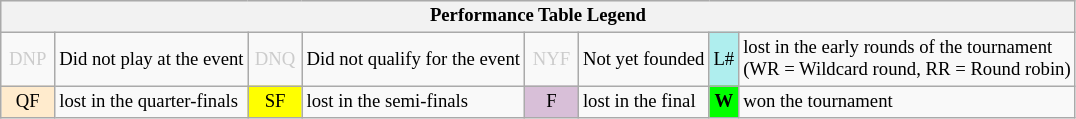<table class="wikitable" style="font-size:78%;">
<tr style="background:#efefef;">
<th colspan="8">Performance Table Legend</th>
</tr>
<tr>
<td style="color:#ccc; text-align:center; width:30px;">DNP</td>
<td>Did not play at the event</td>
<td style="color:#ccc; text-align:center; width:30px;">DNQ</td>
<td>Did not qualify for the event</td>
<td style="color:#ccc; text-align:center; width:30px;">NYF</td>
<td>Not yet founded</td>
<td style="text-align:center; background:#afeeee;">L#</td>
<td>lost in the early rounds of the tournament<br>(WR = Wildcard round, RR = Round robin)</td>
</tr>
<tr>
<td style="text-align:center; background:#ffebcd;">QF</td>
<td>lost in the quarter-finals</td>
<td style="text-align:center; background:yellow;">SF</td>
<td>lost in the semi-finals</td>
<td style="text-align:center; background:thistle;">F</td>
<td>lost in the final</td>
<td style="text-align:center; background:#0f0;"><strong>W</strong></td>
<td>won the tournament</td>
</tr>
</table>
